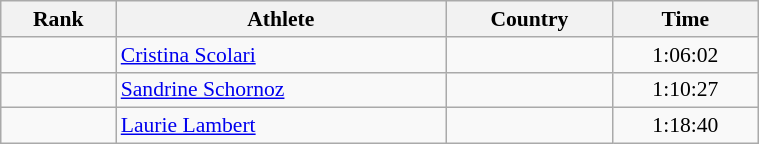<table class="wikitable" width=40% style="font-size:90%; text-align:center;">
<tr>
<th>Rank</th>
<th>Athlete</th>
<th>Country</th>
<th>Time</th>
</tr>
<tr>
<td></td>
<td align=left><a href='#'>Cristina Scolari</a></td>
<td align=left></td>
<td>1:06:02</td>
</tr>
<tr>
<td></td>
<td align=left><a href='#'>Sandrine Schornoz</a></td>
<td align=left></td>
<td>1:10:27</td>
</tr>
<tr>
<td></td>
<td align=left><a href='#'>Laurie Lambert</a></td>
<td align=left></td>
<td>1:18:40</td>
</tr>
</table>
